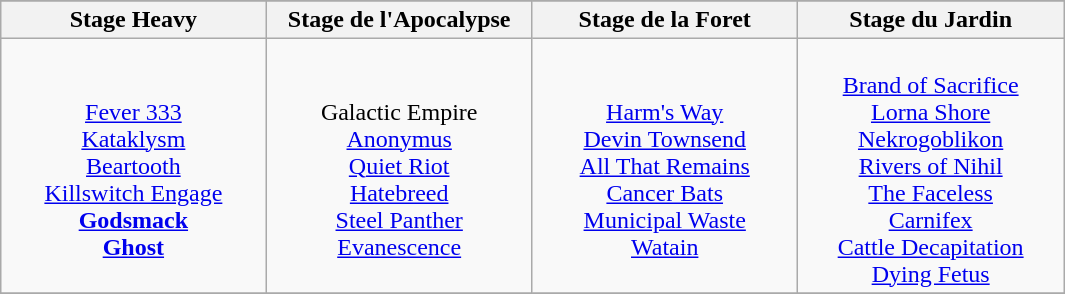<table class="wikitable" style="text-align:center; vertical-align:top; width:710px">
<tr>
</tr>
<tr>
<th>Stage Heavy</th>
<th>Stage de l'Apocalypse</th>
<th>Stage de la Foret</th>
<th>Stage du Jardin</th>
</tr>
<tr>
<td style="width:175px;"><br><a href='#'>Fever 333</a><br>
<a href='#'>Kataklysm</a><br>
<a href='#'>Beartooth</a><br>
<a href='#'>Killswitch Engage</a><br>
<strong><a href='#'>Godsmack</a></strong><br>
<strong><a href='#'>Ghost</a></strong></td>
<td style="width:175px;"><br>Galactic Empire<br>
<a href='#'>Anonymus</a><br>
<a href='#'>Quiet Riot</a><br>
<a href='#'>Hatebreed</a><br>
<a href='#'>Steel Panther</a><br>
<a href='#'>Evanescence</a></td>
<td style="width:175px;"><br><a href='#'>Harm's Way</a><br>
<a href='#'>Devin Townsend</a><br>
<a href='#'>All That Remains</a><br>
<a href='#'>Cancer Bats</a><br>
<a href='#'>Municipal Waste</a><br>
<a href='#'>Watain</a></td>
<td style="width:175px;"><br><a href='#'>Brand of Sacrifice</a><br>
<a href='#'>Lorna Shore</a><br>
<a href='#'>Nekrogoblikon</a><br>
<a href='#'>Rivers of Nihil</a><br>
<a href='#'>The Faceless</a><br>
<a href='#'>Carnifex</a><br>
<a href='#'>Cattle Decapitation</a><br>
<a href='#'>Dying Fetus</a></td>
</tr>
<tr>
</tr>
</table>
